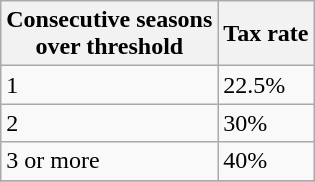<table class="wikitable">
<tr>
<th>Consecutive seasons <br>over threshold</th>
<th>Tax rate</th>
</tr>
<tr>
<td>1</td>
<td>22.5%</td>
</tr>
<tr>
<td>2</td>
<td>30%</td>
</tr>
<tr>
<td>3 or more</td>
<td>40%</td>
</tr>
<tr>
</tr>
</table>
